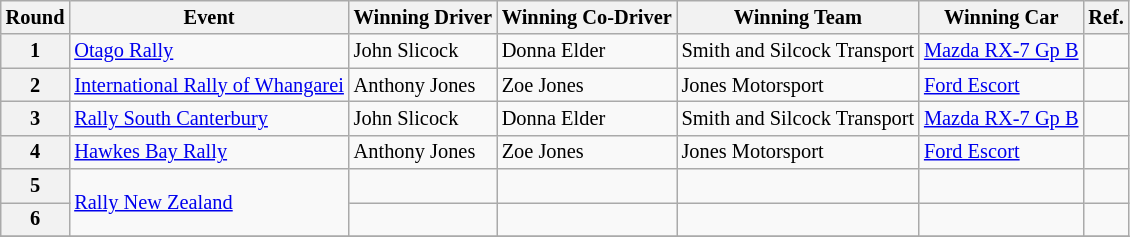<table class="wikitable" style=font-size:85%;>
<tr>
<th>Round</th>
<th>Event</th>
<th>Winning Driver</th>
<th>Winning Co-Driver</th>
<th>Winning Team</th>
<th>Winning Car</th>
<th>Ref.</th>
</tr>
<tr>
<th>1</th>
<td> <a href='#'>Otago Rally</a></td>
<td> John Slicock</td>
<td> Donna Elder</td>
<td> Smith and Silcock Transport</td>
<td> <a href='#'>Mazda RX-7 Gp B</a></td>
<td></td>
</tr>
<tr>
<th>2</th>
<td> <a href='#'>International Rally of Whangarei</a></td>
<td> Anthony Jones</td>
<td> Zoe Jones</td>
<td> Jones Motorsport</td>
<td> <a href='#'>Ford Escort</a></td>
<td></td>
</tr>
<tr>
<th>3</th>
<td> <a href='#'>Rally South Canterbury</a></td>
<td> John Slicock</td>
<td> Donna Elder</td>
<td> Smith and Silcock Transport</td>
<td> <a href='#'>Mazda RX-7 Gp B</a></td>
<td></td>
</tr>
<tr>
<th>4</th>
<td> <a href='#'>Hawkes Bay Rally</a></td>
<td> Anthony Jones</td>
<td> Zoe Jones</td>
<td> Jones Motorsport</td>
<td> <a href='#'>Ford Escort</a></td>
<td></td>
</tr>
<tr>
<th>5</th>
<td rowspan=2> <a href='#'>Rally New Zealand</a></td>
<td></td>
<td></td>
<td></td>
<td></td>
<td></td>
</tr>
<tr>
<th>6</th>
<td></td>
<td></td>
<td></td>
<td></td>
<td></td>
</tr>
<tr>
</tr>
</table>
